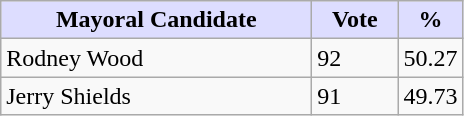<table class="wikitable">
<tr>
<th style="background:#ddf; width:200px;">Mayoral Candidate</th>
<th style="background:#ddf; width:50px;">Vote</th>
<th style="background:#ddf; width:30px;">%</th>
</tr>
<tr>
<td>Rodney Wood</td>
<td>92</td>
<td>50.27</td>
</tr>
<tr>
<td>Jerry Shields</td>
<td>91</td>
<td>49.73</td>
</tr>
</table>
